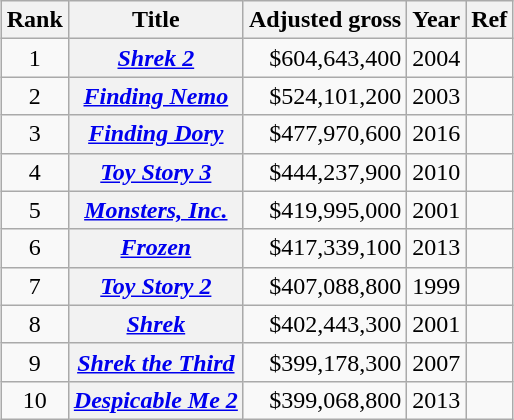<table class="wikitable sortable plainrowheaders"  style="margin:auto; margin:auto;">
<tr>
<th scope="col">Rank</th>
<th scope="col">Title</th>
<th scope="col">Adjusted gross</th>
<th scope="col">Year</th>
<th scope="col" class="unsortable">Ref</th>
</tr>
<tr>
<td style="text-align:center;">1</td>
<th scope="row"><em><a href='#'>Shrek 2</a></em></th>
<td align="right">$604,643,400</td>
<td style="text-align:center;">2004</td>
<td style="text-align:center;"></td>
</tr>
<tr>
<td style="text-align:center;">2</td>
<th scope="row"><em><a href='#'>Finding Nemo</a></em></th>
<td align="right">$524,101,200</td>
<td style="text-align:center;">2003</td>
<td style="text-align:center;"></td>
</tr>
<tr>
<td style="text-align:center;">3</td>
<th scope="row"><em><a href='#'>Finding Dory</a></em></th>
<td align="right">$477,970,600</td>
<td style="text-align:center;">2016</td>
<td style="text-align:center;"></td>
</tr>
<tr>
<td style="text-align:center;">4</td>
<th scope="row"><em><a href='#'>Toy Story 3</a></em></th>
<td align="right">$444,237,900</td>
<td style="text-align:center;">2010</td>
<td style="text-align:center;"></td>
</tr>
<tr>
<td style="text-align:center;">5</td>
<th scope="row"><em><a href='#'>Monsters, Inc.</a></em></th>
<td align="right">$419,995,000</td>
<td style="text-align:center;">2001</td>
<td style="text-align:center;"></td>
</tr>
<tr>
<td style="text-align:center;">6</td>
<th scope="row"><em><a href='#'>Frozen</a></em></th>
<td align="right">$417,339,100</td>
<td style="text-align:center;">2013</td>
<td style="text-align:center;"></td>
</tr>
<tr>
<td style="text-align:center;">7</td>
<th scope="row"><em><a href='#'>Toy Story 2</a></em></th>
<td align="right">$407,088,800</td>
<td style="text-align:center;">1999</td>
<td style="text-align:center;"></td>
</tr>
<tr>
<td style="text-align:center;">8</td>
<th scope="row"><em><a href='#'>Shrek</a></em></th>
<td align="right">$402,443,300</td>
<td style="text-align:center;">2001</td>
<td style="text-align:center;"></td>
</tr>
<tr>
<td style="text-align:center;">9</td>
<th scope="row"><em><a href='#'>Shrek the Third</a></em></th>
<td align="right">$399,178,300</td>
<td style="text-align:center;">2007</td>
<td style="text-align:center;"></td>
</tr>
<tr>
<td style="text-align:center;">10</td>
<th scope="row"><em><a href='#'>Despicable Me 2</a></em></th>
<td align="right">$399,068,800</td>
<td style="text-align:center;">2013</td>
<td style="text-align:center;"></td>
</tr>
</table>
